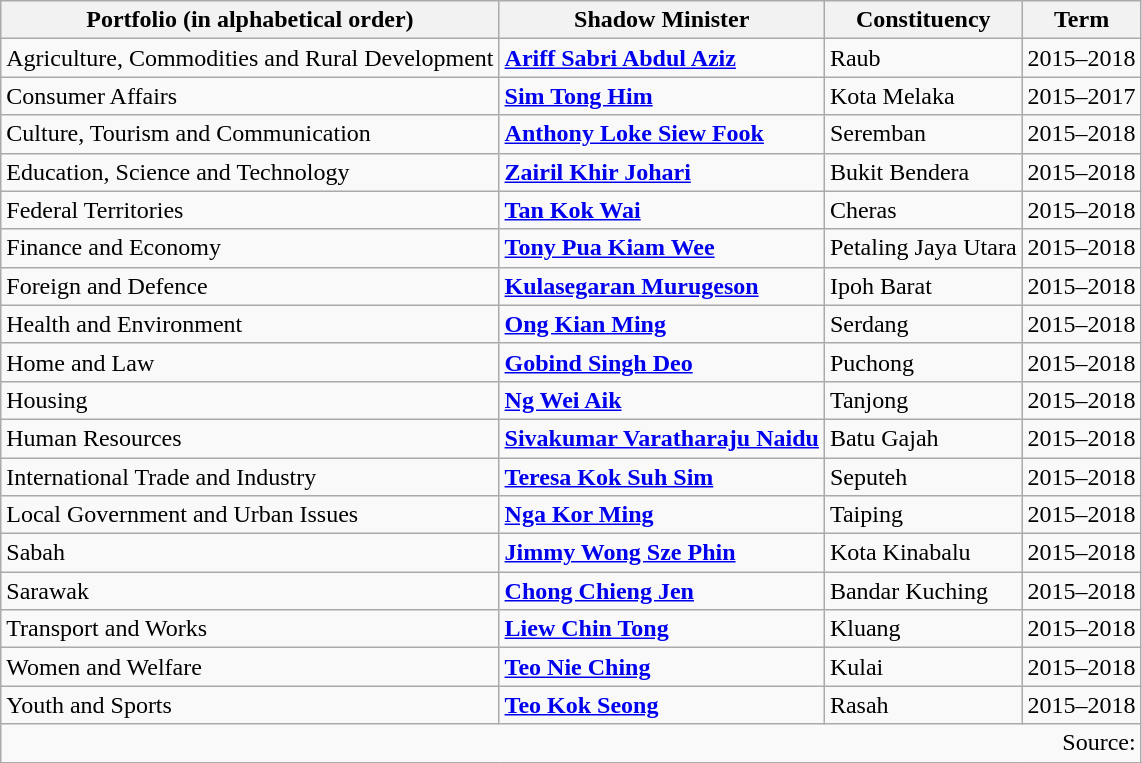<table class="wikitable sortable">
<tr>
<th>Portfolio (in alphabetical order)</th>
<th>Shadow Minister</th>
<th>Constituency</th>
<th>Term</th>
</tr>
<tr>
<td>Agriculture, Commodities and Rural Development</td>
<td><strong><a href='#'>Ariff Sabri Abdul Aziz</a></strong></td>
<td>Raub</td>
<td>2015–2018</td>
</tr>
<tr>
<td>Consumer Affairs</td>
<td><strong><a href='#'>Sim Tong Him</a></strong></td>
<td>Kota Melaka</td>
<td>2015–2017</td>
</tr>
<tr>
<td>Culture, Tourism and Communication</td>
<td><strong><a href='#'>Anthony Loke Siew Fook</a></strong></td>
<td>Seremban</td>
<td>2015–2018</td>
</tr>
<tr>
<td>Education, Science and Technology</td>
<td><strong><a href='#'>Zairil Khir Johari</a></strong></td>
<td>Bukit Bendera</td>
<td>2015–2018</td>
</tr>
<tr>
<td>Federal Territories</td>
<td><strong><a href='#'>Tan Kok Wai</a></strong></td>
<td>Cheras</td>
<td>2015–2018</td>
</tr>
<tr>
<td>Finance and Economy</td>
<td><strong><a href='#'>Tony Pua Kiam Wee</a></strong></td>
<td>Petaling Jaya Utara</td>
<td>2015–2018</td>
</tr>
<tr>
<td>Foreign and Defence</td>
<td><strong><a href='#'>Kulasegaran Murugeson</a></strong></td>
<td>Ipoh Barat</td>
<td>2015–2018</td>
</tr>
<tr>
<td>Health and Environment</td>
<td><strong><a href='#'>Ong Kian Ming</a></strong></td>
<td>Serdang</td>
<td>2015–2018</td>
</tr>
<tr>
<td>Home and Law</td>
<td><strong><a href='#'>Gobind Singh Deo</a></strong></td>
<td>Puchong</td>
<td>2015–2018</td>
</tr>
<tr>
<td>Housing</td>
<td><strong><a href='#'>Ng Wei Aik</a></strong></td>
<td>Tanjong</td>
<td>2015–2018</td>
</tr>
<tr>
<td>Human Resources</td>
<td><strong><a href='#'>Sivakumar Varatharaju Naidu</a></strong></td>
<td>Batu Gajah</td>
<td>2015–2018</td>
</tr>
<tr>
<td>International Trade and Industry</td>
<td><strong><a href='#'>Teresa Kok Suh Sim</a></strong></td>
<td>Seputeh</td>
<td>2015–2018</td>
</tr>
<tr>
<td>Local Government and Urban Issues</td>
<td><strong><a href='#'>Nga Kor Ming</a></strong></td>
<td>Taiping</td>
<td>2015–2018</td>
</tr>
<tr>
<td>Sabah</td>
<td><strong><a href='#'>Jimmy Wong Sze Phin</a></strong></td>
<td>Kota Kinabalu</td>
<td>2015–2018</td>
</tr>
<tr>
<td>Sarawak</td>
<td><strong><a href='#'>Chong Chieng Jen</a></strong></td>
<td>Bandar Kuching</td>
<td>2015–2018</td>
</tr>
<tr>
<td>Transport and Works</td>
<td><strong><a href='#'>Liew Chin Tong</a></strong></td>
<td>Kluang</td>
<td>2015–2018</td>
</tr>
<tr>
<td>Women and Welfare</td>
<td><strong><a href='#'>Teo Nie Ching</a></strong></td>
<td>Kulai</td>
<td>2015–2018</td>
</tr>
<tr>
<td>Youth and Sports</td>
<td><strong><a href='#'>Teo Kok Seong</a></strong></td>
<td>Rasah</td>
<td>2015–2018</td>
</tr>
<tr>
<td colspan="4" align="right">Source: </td>
</tr>
</table>
